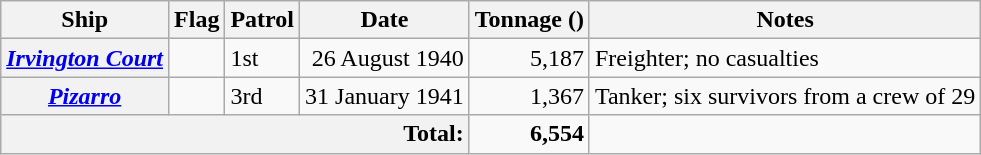<table class="wikitable plainrowheaders">
<tr>
<th scope="col">Ship</th>
<th scope="col">Flag</th>
<th scope="col">Patrol</th>
<th scope="col">Date</th>
<th scope="col">Tonnage (<a href='#'></a>)</th>
<th scope="col">Notes</th>
</tr>
<tr>
<th scope="row"><a href='#'><em>Irvington Court</em></a></th>
<td></td>
<td>1st</td>
<td style="text-align: right;">26 August 1940</td>
<td style="text-align: right;">5,187</td>
<td>Freighter; no casualties</td>
</tr>
<tr>
<th scope="row"><a href='#'><em>Pizarro</em></a></th>
<td></td>
<td>3rd</td>
<td style="text-align: right;">31 January 1941</td>
<td style="text-align: right;">1,367</td>
<td>Tanker; six survivors from a crew of 29</td>
</tr>
<tr>
<th scope="row" colspan=4 style="text-align: right; font-weight: bold;">Total:</th>
<td style="text-align: right; font-weight: bold;">6,554</td>
<td></td>
</tr>
</table>
